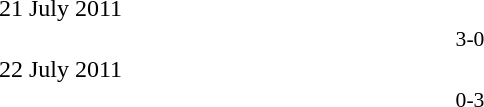<table style="width:50%;" cellspacing="1">
<tr>
<th width=15%></th>
<th width=10%></th>
<th width=15%></th>
</tr>
<tr>
<td>21 July 2011</td>
</tr>
<tr style=font-size:90%>
<td align=right></td>
<td align=center>3-0</td>
<td></td>
</tr>
<tr>
<td>22 July 2011</td>
</tr>
<tr style=font-size:90%>
<td align=right></td>
<td align=center>0-3</td>
<td></td>
</tr>
</table>
